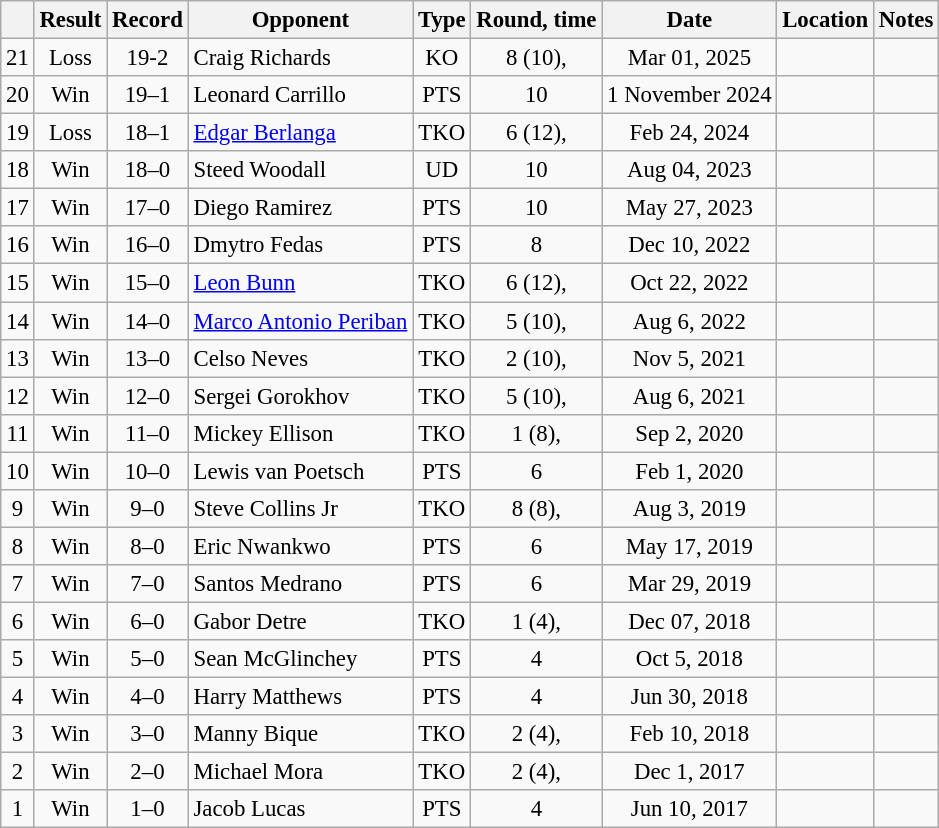<table class="wikitable" style="text-align:center; font-size:95%">
<tr>
<th></th>
<th>Result</th>
<th>Record</th>
<th>Opponent</th>
<th>Type</th>
<th>Round, time</th>
<th>Date</th>
<th>Location</th>
<th>Notes</th>
</tr>
<tr>
<td>21</td>
<td>Loss</td>
<td>19-2</td>
<td style="text-align:left;"> Craig Richards</td>
<td>KO</td>
<td>8 (10), </td>
<td>Mar 01, 2025</td>
<td style="text-align:left;"> </td>
</tr>
<tr>
<td>20</td>
<td>Win</td>
<td>19–1</td>
<td style="text-align:left;"> Leonard Carrillo</td>
<td>PTS</td>
<td>10</td>
<td>1 November 2024</td>
<td style="text-align:left;"> </td>
<td style="text-align:left;"></td>
</tr>
<tr>
<td>19</td>
<td>Loss</td>
<td>18–1</td>
<td style="text-align:left;"> <a href='#'>Edgar Berlanga</a></td>
<td>TKO</td>
<td>6 (12), </td>
<td>Feb 24, 2024</td>
<td style="text-align:left;"> </td>
<td></td>
</tr>
<tr>
<td>18</td>
<td>Win</td>
<td>18–0</td>
<td style="text-align:left;"> Steed Woodall</td>
<td>UD</td>
<td>10</td>
<td>Aug 04, 2023</td>
<td style="text-align:left;"> </td>
<td></td>
</tr>
<tr>
<td>17</td>
<td>Win</td>
<td>17–0</td>
<td style="text-align:left;"> Diego Ramirez</td>
<td>PTS</td>
<td>10</td>
<td>May 27, 2023</td>
<td style="text-align:left;"> </td>
<td style="text-align:left;"></td>
</tr>
<tr>
<td>16</td>
<td>Win</td>
<td>16–0</td>
<td style="text-align:left;"> Dmytro Fedas</td>
<td>PTS</td>
<td>8</td>
<td>Dec 10, 2022</td>
<td style="text-align:left;"> </td>
<td style="text-align:left;"></td>
</tr>
<tr>
<td>15</td>
<td> Win</td>
<td>15–0</td>
<td style="text-align:left;"> <a href='#'>Leon Bunn</a></td>
<td>TKO</td>
<td>6 (12), </td>
<td>Oct 22, 2022</td>
<td style="text-align:left;"> </td>
<td style="text-align:left;"></td>
</tr>
<tr>
<td>14</td>
<td> Win</td>
<td>14–0</td>
<td style="text-align:left;"> <a href='#'>Marco Antonio Periban</a></td>
<td>TKO</td>
<td>5 (10), </td>
<td>Aug 6, 2022</td>
<td style="text-align:left;"> </td>
<td style="text-align:left;"></td>
</tr>
<tr>
<td>13</td>
<td>Win</td>
<td>13–0</td>
<td style="text-align:left;"> Celso Neves</td>
<td>TKO</td>
<td>2 (10), </td>
<td>Nov 5, 2021</td>
<td style="text-align:left;"> </td>
<td style="text-align:left;"><br></td>
</tr>
<tr>
<td>12</td>
<td>Win</td>
<td>12–0</td>
<td style="text-align:left;"> Sergei Gorokhov</td>
<td>TKO</td>
<td>5 (10), </td>
<td>Aug 6, 2021</td>
<td style="text-align:left;"> </td>
<td style="text-align:left;"><br></td>
</tr>
<tr>
<td>11</td>
<td>Win</td>
<td>11–0</td>
<td style="text-align:left;"> Mickey Ellison</td>
<td>TKO</td>
<td>1 (8), </td>
<td>Sep 2, 2020</td>
<td style="text-align:left;"> </td>
<td></td>
</tr>
<tr>
<td>10</td>
<td>Win</td>
<td>10–0</td>
<td style="text-align:left;"> Lewis van Poetsch</td>
<td>PTS</td>
<td>6</td>
<td>Feb 1, 2020</td>
<td style="text-align:left;"> </td>
<td></td>
</tr>
<tr>
<td>9</td>
<td>Win</td>
<td>9–0</td>
<td style="text-align:left;"> Steve Collins Jr</td>
<td>TKO</td>
<td>8 (8), </td>
<td>Aug 3, 2019</td>
<td style="text-align:left;"> </td>
<td style="text-align:left;"></td>
</tr>
<tr>
<td>8</td>
<td>Win</td>
<td>8–0</td>
<td style="text-align:left;"> Eric Nwankwo</td>
<td>PTS</td>
<td>6</td>
<td>May 17, 2019</td>
<td style="text-align:left;"> </td>
<td></td>
</tr>
<tr>
<td>7</td>
<td>Win</td>
<td>7–0</td>
<td style="text-align:left;"> Santos Medrano</td>
<td>PTS</td>
<td>6</td>
<td>Mar 29, 2019</td>
<td style="text-align:left;"> </td>
<td></td>
</tr>
<tr>
<td>6</td>
<td>Win</td>
<td>6–0</td>
<td style="text-align:left;"> Gabor Detre</td>
<td>TKO</td>
<td>1 (4), </td>
<td>Dec 07, 2018</td>
<td style="text-align:left;"> </td>
<td></td>
</tr>
<tr>
<td>5</td>
<td>Win</td>
<td>5–0</td>
<td style="text-align:left;"> Sean McGlinchey</td>
<td>PTS</td>
<td>4</td>
<td>Oct 5, 2018</td>
<td style="text-align:left;"> </td>
<td></td>
</tr>
<tr>
<td>4</td>
<td>Win</td>
<td>4–0</td>
<td style="text-align:left;"> Harry Matthews</td>
<td>PTS</td>
<td>4</td>
<td>Jun 30, 2018</td>
<td style="text-align:left;"> </td>
<td></td>
</tr>
<tr>
<td>3</td>
<td>Win</td>
<td>3–0</td>
<td style="text-align:left;"> Manny Bique</td>
<td>TKO</td>
<td>2 (4), </td>
<td>Feb 10, 2018</td>
<td style="text-align:left;"> </td>
<td></td>
</tr>
<tr>
<td>2</td>
<td>Win</td>
<td>2–0</td>
<td style="text-align:left;"> Michael Mora</td>
<td>TKO</td>
<td>2 (4), </td>
<td>Dec 1, 2017</td>
<td style="text-align:left;"> </td>
<td></td>
</tr>
<tr>
<td>1</td>
<td>Win</td>
<td>1–0</td>
<td style="text-align:left;"> Jacob Lucas</td>
<td>PTS</td>
<td>4</td>
<td>Jun 10, 2017</td>
<td style="text-align:left;"> </td>
<td style="text-align:left;"></td>
</tr>
</table>
